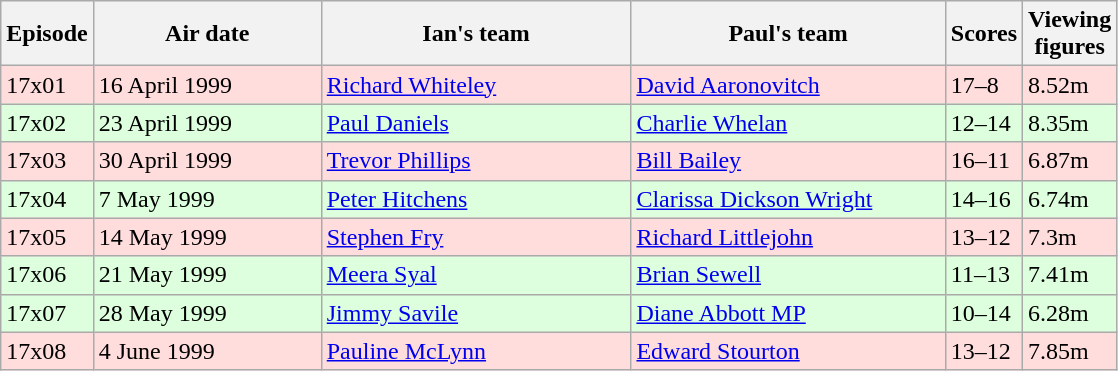<table class="wikitable" style="width:745px;">
<tr>
<th style="width:5%;">Episode</th>
<th style="width:23%;">Air date</th>
<th style="width:31%;">Ian's team</th>
<th style="width:31%;">Paul's team</th>
<th style="width:6%;">Scores</th>
<th style="width:120%;">Viewing figures</th>
</tr>
<tr style="background:#fdd;">
<td>17x01</td>
<td>16 April 1999</td>
<td><a href='#'>Richard Whiteley</a></td>
<td><a href='#'>David Aaronovitch</a></td>
<td>17–8</td>
<td>8.52m</td>
</tr>
<tr style="background:#dfd;">
<td>17x02</td>
<td>23 April 1999</td>
<td><a href='#'>Paul Daniels</a></td>
<td><a href='#'>Charlie Whelan</a></td>
<td>12–14</td>
<td>8.35m</td>
</tr>
<tr style="background:#fdd;">
<td>17x03</td>
<td>30 April 1999</td>
<td><a href='#'>Trevor Phillips</a></td>
<td><a href='#'>Bill Bailey</a></td>
<td>16–11</td>
<td>6.87m</td>
</tr>
<tr style="background:#dfd;">
<td>17x04</td>
<td>7 May 1999</td>
<td><a href='#'>Peter Hitchens</a></td>
<td><a href='#'>Clarissa Dickson Wright</a></td>
<td>14–16</td>
<td>6.74m</td>
</tr>
<tr style="background:#fdd;">
<td>17x05</td>
<td>14 May 1999</td>
<td><a href='#'>Stephen Fry</a></td>
<td><a href='#'>Richard Littlejohn</a></td>
<td>13–12</td>
<td>7.3m</td>
</tr>
<tr style="background:#dfd;">
<td>17x06</td>
<td>21 May 1999</td>
<td><a href='#'>Meera Syal</a></td>
<td><a href='#'>Brian Sewell</a></td>
<td>11–13</td>
<td>7.41m</td>
</tr>
<tr style="background:#dfd;">
<td>17x07</td>
<td>28 May 1999</td>
<td><a href='#'>Jimmy Savile</a></td>
<td><a href='#'>Diane Abbott MP</a></td>
<td>10–14</td>
<td>6.28m</td>
</tr>
<tr style="background:#fdd;">
<td>17x08</td>
<td>4 June 1999</td>
<td><a href='#'>Pauline McLynn</a></td>
<td><a href='#'>Edward Stourton</a></td>
<td>13–12</td>
<td>7.85m</td>
</tr>
</table>
